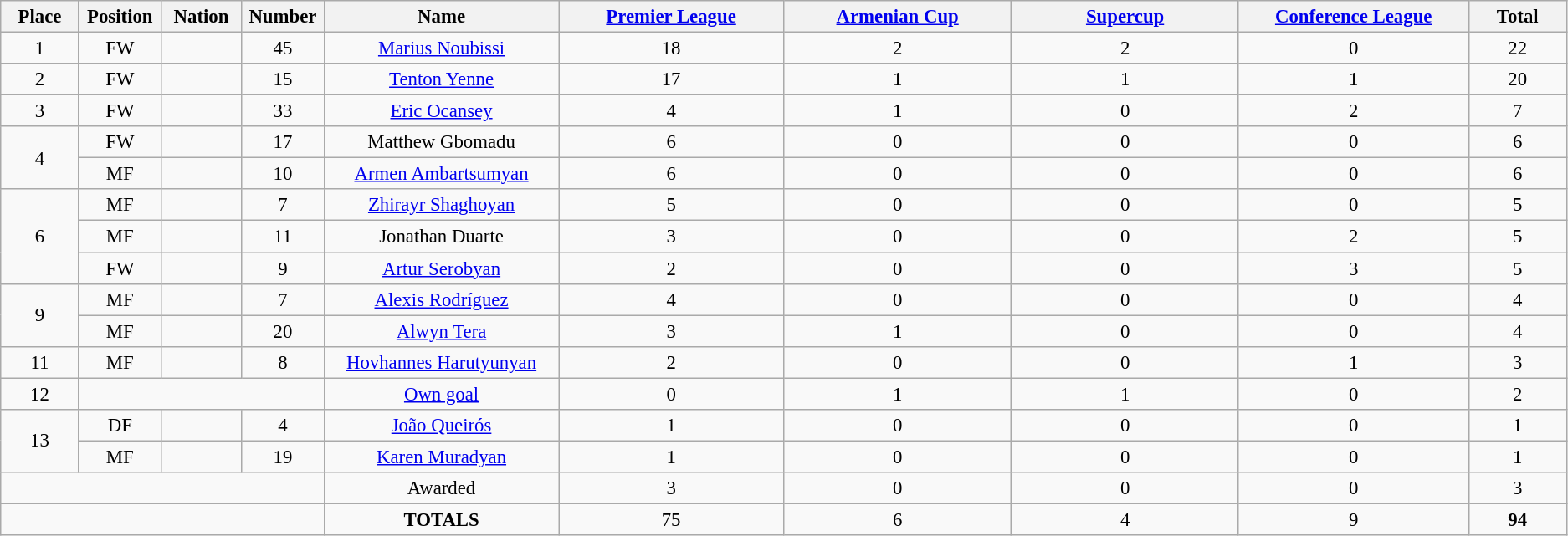<table class="wikitable" style="font-size: 95%; text-align: center;">
<tr>
<th width=60>Place</th>
<th width=60>Position</th>
<th width=60>Nation</th>
<th width=60>Number</th>
<th width=200>Name</th>
<th width=200><a href='#'>Premier League</a></th>
<th width=200><a href='#'>Armenian Cup</a></th>
<th width=200><a href='#'>Supercup</a></th>
<th width=200><a href='#'>Conference League</a></th>
<th width=80><strong>Total</strong></th>
</tr>
<tr>
<td>1</td>
<td>FW</td>
<td></td>
<td>45</td>
<td><a href='#'>Marius Noubissi</a></td>
<td>18</td>
<td>2</td>
<td>2</td>
<td>0</td>
<td>22</td>
</tr>
<tr>
<td>2</td>
<td>FW</td>
<td></td>
<td>15</td>
<td><a href='#'>Tenton Yenne</a></td>
<td>17</td>
<td>1</td>
<td>1</td>
<td>1</td>
<td>20</td>
</tr>
<tr>
<td>3</td>
<td>FW</td>
<td></td>
<td>33</td>
<td><a href='#'>Eric Ocansey</a></td>
<td>4</td>
<td>1</td>
<td>0</td>
<td>2</td>
<td>7</td>
</tr>
<tr>
<td rowspan="2">4</td>
<td>FW</td>
<td></td>
<td>17</td>
<td>Matthew Gbomadu</td>
<td>6</td>
<td>0</td>
<td>0</td>
<td>0</td>
<td>6</td>
</tr>
<tr>
<td>MF</td>
<td></td>
<td>10</td>
<td><a href='#'>Armen Ambartsumyan</a></td>
<td>6</td>
<td>0</td>
<td>0</td>
<td>0</td>
<td>6</td>
</tr>
<tr>
<td rowspan="3">6</td>
<td>MF</td>
<td></td>
<td>7</td>
<td><a href='#'>Zhirayr Shaghoyan</a></td>
<td>5</td>
<td>0</td>
<td>0</td>
<td>0</td>
<td>5</td>
</tr>
<tr>
<td>MF</td>
<td></td>
<td>11</td>
<td>Jonathan Duarte</td>
<td>3</td>
<td>0</td>
<td>0</td>
<td>2</td>
<td>5</td>
</tr>
<tr>
<td>FW</td>
<td></td>
<td>9</td>
<td><a href='#'>Artur Serobyan</a></td>
<td>2</td>
<td>0</td>
<td>0</td>
<td>3</td>
<td>5</td>
</tr>
<tr>
<td rowspan="2">9</td>
<td>MF</td>
<td></td>
<td>7</td>
<td><a href='#'>Alexis Rodríguez</a></td>
<td>4</td>
<td>0</td>
<td>0</td>
<td>0</td>
<td>4</td>
</tr>
<tr>
<td>MF</td>
<td></td>
<td>20</td>
<td><a href='#'>Alwyn Tera</a></td>
<td>3</td>
<td>1</td>
<td>0</td>
<td>0</td>
<td>4</td>
</tr>
<tr>
<td>11</td>
<td>MF</td>
<td></td>
<td>8</td>
<td><a href='#'>Hovhannes Harutyunyan</a></td>
<td>2</td>
<td>0</td>
<td>0</td>
<td>1</td>
<td>3</td>
</tr>
<tr>
<td>12</td>
<td colspan="3"></td>
<td><a href='#'>Own goal</a></td>
<td>0</td>
<td>1</td>
<td>1</td>
<td>0</td>
<td>2</td>
</tr>
<tr>
<td rowspan="2">13</td>
<td>DF</td>
<td></td>
<td>4</td>
<td><a href='#'>João Queirós</a></td>
<td>1</td>
<td>0</td>
<td>0</td>
<td>0</td>
<td>1</td>
</tr>
<tr>
<td>MF</td>
<td></td>
<td>19</td>
<td><a href='#'>Karen Muradyan</a></td>
<td>1</td>
<td>0</td>
<td>0</td>
<td>0</td>
<td>1</td>
</tr>
<tr>
<td colspan="4"></td>
<td>Awarded</td>
<td>3</td>
<td>0</td>
<td>0</td>
<td>0</td>
<td>3</td>
</tr>
<tr>
<td colspan="4"></td>
<td><strong>TOTALS</strong></td>
<td>75</td>
<td>6</td>
<td>4</td>
<td>9</td>
<td><strong>94</strong></td>
</tr>
</table>
